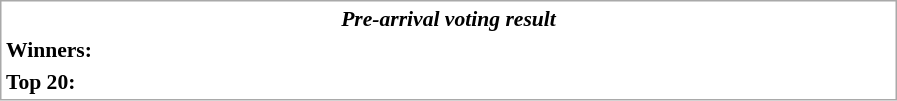<table style="border-spacing: 2px; border: 1px solid darkgray; font-size: 90%;">
<tr>
<td colspan="6" width="200px" align="center"><strong><em>Pre-arrival voting result</em></strong></td>
</tr>
<tr>
<td rowspan=2 width=70px><strong>Winners:</strong></td>
<td width=125px></td>
<td width=125px></td>
<td width=125px></td>
<td width=125px></td>
<td></td>
</tr>
<tr>
<td></td>
<td></td>
<td></td>
<td></td>
<td></td>
</tr>
<tr>
<td rowspan=2><strong>Top 20:</strong></td>
<td></td>
<td></td>
<td></td>
<td></td>
<td></td>
</tr>
<tr>
<td></td>
<td></td>
<td></td>
<td></td>
<td></td>
</tr>
</table>
